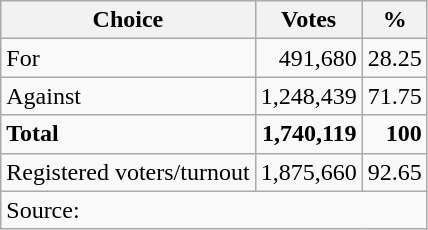<table class=wikitable style=text-align:right>
<tr>
<th>Choice</th>
<th>Votes</th>
<th>%</th>
</tr>
<tr>
<td align=left>For</td>
<td>491,680</td>
<td>28.25</td>
</tr>
<tr>
<td align=left>Against</td>
<td>1,248,439</td>
<td>71.75</td>
</tr>
<tr>
<td align=left><strong>Total</strong></td>
<td><strong>1,740,119</strong></td>
<td><strong>100</strong></td>
</tr>
<tr>
<td align=left>Registered voters/turnout</td>
<td>1,875,660</td>
<td>92.65</td>
</tr>
<tr>
<td align=left colspan=3>Source: </td>
</tr>
</table>
